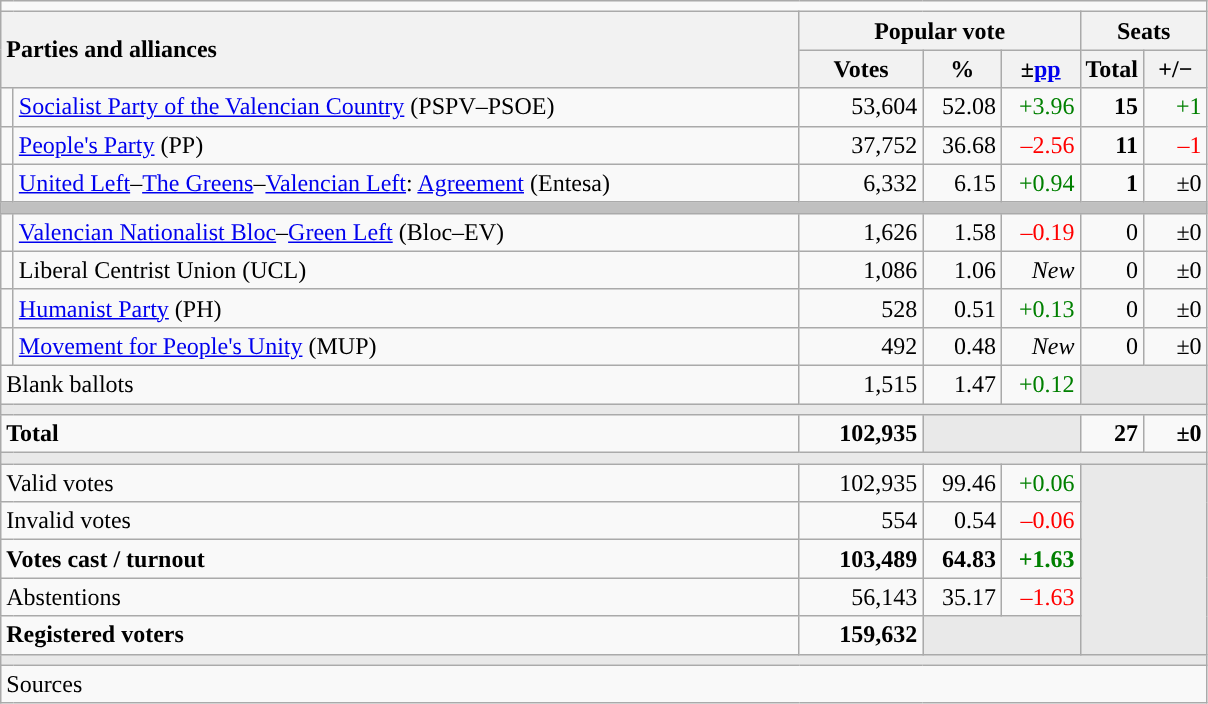<table class="wikitable" style="text-align:right;">
<tr>
<td colspan="7"></td>
</tr>
<tr>
<th style="text-align:left;" rowspan="2" colspan="2" width="525">Parties and alliances</th>
<th colspan="3">Popular vote</th>
<th colspan="2">Seats</th>
</tr>
<tr>
<th width="75">Votes</th>
<th width="45">%</th>
<th width="45">±<a href='#'>pp</a></th>
<th width="35">Total</th>
<th width="35">+/−</th>
</tr>
<tr>
<td width="1" style="color:inherit;background:"></td>
<td align="left"><a href='#'>Socialist Party of the Valencian Country</a> (PSPV–PSOE)</td>
<td>53,604</td>
<td>52.08</td>
<td style="color:green;">+3.96</td>
<td><strong>15</strong></td>
<td style="color:green;">+1</td>
</tr>
<tr>
<td style="color:inherit;background:"></td>
<td align="left"><a href='#'>People's Party</a> (PP)</td>
<td>37,752</td>
<td>36.68</td>
<td style="color:red;">–2.56</td>
<td><strong>11</strong></td>
<td style="color:red;">–1</td>
</tr>
<tr>
<td style="color:inherit;background:"></td>
<td align="left"><a href='#'>United Left</a>–<a href='#'>The Greens</a>–<a href='#'>Valencian Left</a>: <a href='#'>Agreement</a> (Entesa)</td>
<td>6,332</td>
<td>6.15</td>
<td style="color:green;">+0.94</td>
<td><strong>1</strong></td>
<td>±0</td>
</tr>
<tr>
<td colspan="7" bgcolor="#C0C0C0"></td>
</tr>
<tr>
<td style="color:inherit;background:"></td>
<td align="left"><a href='#'>Valencian Nationalist Bloc</a>–<a href='#'>Green Left</a> (Bloc–EV)</td>
<td>1,626</td>
<td>1.58</td>
<td style="color:red;">–0.19</td>
<td>0</td>
<td>±0</td>
</tr>
<tr>
<td style="color:inherit;background:"></td>
<td align="left">Liberal Centrist Union (UCL)</td>
<td>1,086</td>
<td>1.06</td>
<td><em>New</em></td>
<td>0</td>
<td>±0</td>
</tr>
<tr>
<td style="color:inherit;background:"></td>
<td align="left"><a href='#'>Humanist Party</a> (PH)</td>
<td>528</td>
<td>0.51</td>
<td style="color:green;">+0.13</td>
<td>0</td>
<td>±0</td>
</tr>
<tr>
<td style="color:inherit;background:"></td>
<td align="left"><a href='#'>Movement for People's Unity</a> (MUP)</td>
<td>492</td>
<td>0.48</td>
<td><em>New</em></td>
<td>0</td>
<td>±0</td>
</tr>
<tr>
<td align="left" colspan="2">Blank ballots</td>
<td>1,515</td>
<td>1.47</td>
<td style="color:green;">+0.12</td>
<td bgcolor="#E9E9E9" colspan="2"></td>
</tr>
<tr>
<td colspan="7" bgcolor="#E9E9E9"></td>
</tr>
<tr style="font-weight:bold;">
<td align="left" colspan="2">Total</td>
<td>102,935</td>
<td bgcolor="#E9E9E9" colspan="2"></td>
<td>27</td>
<td>±0</td>
</tr>
<tr>
<td colspan="7" bgcolor="#E9E9E9"></td>
</tr>
<tr>
<td align="left" colspan="2">Valid votes</td>
<td>102,935</td>
<td>99.46</td>
<td style="color:green;">+0.06</td>
<td bgcolor="#E9E9E9" colspan="2" rowspan="5"></td>
</tr>
<tr>
<td align="left" colspan="2">Invalid votes</td>
<td>554</td>
<td>0.54</td>
<td style="color:red;">–0.06</td>
</tr>
<tr style="font-weight:bold;">
<td align="left" colspan="2">Votes cast / turnout</td>
<td>103,489</td>
<td>64.83</td>
<td style="color:green;">+1.63</td>
</tr>
<tr>
<td align="left" colspan="2">Abstentions</td>
<td>56,143</td>
<td>35.17</td>
<td style="color:red;">–1.63</td>
</tr>
<tr style="font-weight:bold;">
<td align="left" colspan="2">Registered voters</td>
<td>159,632</td>
<td bgcolor="#E9E9E9" colspan="2"></td>
</tr>
<tr>
<td colspan="7" bgcolor="#E9E9E9"></td>
</tr>
<tr>
<td align="left" colspan="7">Sources</td>
</tr>
</table>
